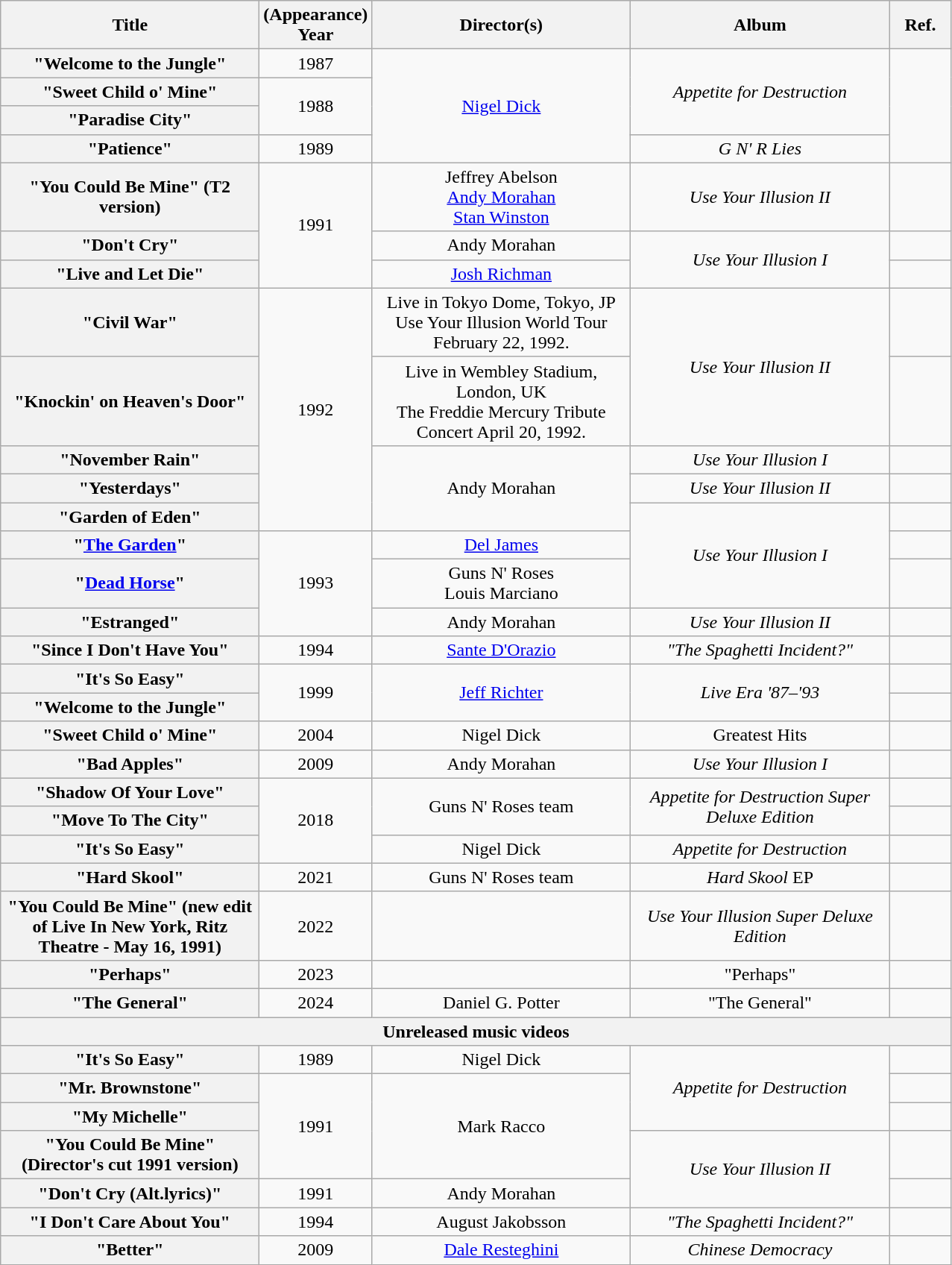<table class="wikitable plainrowheaders" style="text-align:center;">
<tr>
<th scope="col" style="width:14em;">Title</th>
<th scope="col" style="width:3em;">(Appearance) Year</th>
<th scope="col" style="width:14em;">Director(s)</th>
<th scope="col" style="width:14em;">Album</th>
<th scope="col" style="width:3em;">Ref.</th>
</tr>
<tr>
<th scope="row">"Welcome to the Jungle"</th>
<td>1987</td>
<td rowspan="4"><a href='#'>Nigel Dick</a></td>
<td rowspan="3"><em>Appetite for Destruction</em></td>
<td rowspan="4"></td>
</tr>
<tr>
<th scope="row">"Sweet Child o' Mine"<br></th>
<td rowspan="2">1988</td>
</tr>
<tr>
<th scope="row">"Paradise City"</th>
</tr>
<tr>
<th scope="row">"Patience"</th>
<td>1989</td>
<td><em>G N' R Lies</em></td>
</tr>
<tr>
<th scope="row">"You Could Be Mine" (T2 version)</th>
<td rowspan="3">1991</td>
<td>Jeffrey Abelson<br><a href='#'>Andy Morahan</a><br><a href='#'>Stan Winston</a></td>
<td><em>Use Your Illusion II</em></td>
<td></td>
</tr>
<tr>
<th scope="row">"Don't Cry"</th>
<td>Andy Morahan</td>
<td rowspan="2"><em>Use Your Illusion I</em></td>
<td></td>
</tr>
<tr>
<th scope="row">"Live and Let Die"</th>
<td><a href='#'>Josh Richman</a></td>
<td></td>
</tr>
<tr>
<th scope="row">"Civil War" </th>
<td rowspan="5">1992</td>
<td>Live in Tokyo Dome, Tokyo, JP<br>Use Your Illusion World Tour
February 22, 1992.</td>
<td rowspan="2"><em>Use Your Illusion II</em></td>
<td></td>
</tr>
<tr>
<th scope="row">"Knockin' on Heaven's Door" </th>
<td rowspan="1">Live in Wembley Stadium, London, UK<br>The Freddie Mercury Tribute Concert 
April 20, 1992.</td>
<td></td>
</tr>
<tr>
<th scope="row">"November Rain"</th>
<td rowspan="3">Andy Morahan</td>
<td rowspan="1"><em>Use Your Illusion I</em></td>
<td></td>
</tr>
<tr>
<th scope="row">"Yesterdays" </th>
<td><em>Use Your Illusion II</em></td>
<td></td>
</tr>
<tr>
<th scope="row">"Garden of Eden" </th>
<td rowspan="3"><em>Use Your Illusion I</em></td>
<td></td>
</tr>
<tr>
<th scope="row">"<a href='#'>The Garden</a>"</th>
<td rowspan="3">1993</td>
<td><a href='#'>Del James</a></td>
<td></td>
</tr>
<tr>
<th scope="row">"<a href='#'>Dead Horse</a>"</th>
<td>Guns N' Roses<br>Louis Marciano</td>
<td></td>
</tr>
<tr>
<th scope="row">"Estranged"</th>
<td>Andy Morahan</td>
<td><em>Use Your Illusion II</em></td>
<td></td>
</tr>
<tr>
<th scope="row">"Since I Don't Have You"</th>
<td>1994</td>
<td><a href='#'>Sante D'Orazio</a></td>
<td><em>"The Spaghetti Incident?"</em></td>
<td></td>
</tr>
<tr>
<th scope="row">"It's So Easy" </th>
<td rowspan="2">1999</td>
<td rowspan="2"><a href='#'>Jeff Richter</a></td>
<td rowspan="2"><em>Live Era '87–'93</em></td>
<td></td>
</tr>
<tr>
<th scope="row">"Welcome to the Jungle" </th>
<td></td>
</tr>
<tr>
<th scope="row">"Sweet Child o' Mine"<br></th>
<td>2004</td>
<td>Nigel Dick</td>
<td>Greatest Hits</td>
<td></td>
</tr>
<tr>
<th scope="row">"Bad Apples"</th>
<td>2009</td>
<td>Andy Morahan</td>
<td><em>Use Your Illusion I</em></td>
<td></td>
</tr>
<tr>
<th scope="row">"Shadow Of Your Love"<br></th>
<td rowspan="3">2018</td>
<td rowspan=2>Guns N' Roses team</td>
<td rowspan=2><em>Appetite for Destruction Super Deluxe Edition</em></td>
<td></td>
</tr>
<tr>
<th scope="row">"Move To The City"<br></th>
<td></td>
</tr>
<tr>
<th scope="row">"It's So Easy"<br></th>
<td>Nigel Dick</td>
<td><em>Appetite for Destruction</em></td>
<td></td>
</tr>
<tr>
<th scope="row">"Hard Skool"<br></th>
<td>2021</td>
<td>Guns N' Roses team</td>
<td><em>Hard Skool</em> EP</td>
<td></td>
</tr>
<tr>
<th scope="row">"You Could Be Mine" (new edit of Live In New York, Ritz Theatre - May 16, 1991)</th>
<td>2022</td>
<td></td>
<td><em>Use Your Illusion Super Deluxe Edition</em></td>
<td></td>
</tr>
<tr>
<th scope="row">"Perhaps"</th>
<td>2023</td>
<td></td>
<td>"Perhaps"</td>
</tr>
<tr>
<th scope="row">"The General"</th>
<td>2024</td>
<td>Daniel G. Potter</td>
<td>"The General"</td>
<td></td>
</tr>
<tr>
<th scope="col" colspan="5">Unreleased music videos</th>
</tr>
<tr>
<th scope="row">"It's So Easy" </th>
<td>1989</td>
<td>Nigel Dick</td>
<td rowspan="3"><em>Appetite for Destruction</em></td>
<td></td>
</tr>
<tr>
<th scope="row">"Mr. Brownstone"</th>
<td rowspan="3">1991</td>
<td rowspan="3">Mark Racco</td>
<td></td>
</tr>
<tr>
<th scope="row">"My Michelle"</th>
<td></td>
</tr>
<tr>
<th scope="row">"You Could Be Mine" (Director's cut 1991 version)</th>
<td rowspan=2><em>Use Your Illusion II</em></td>
<td></td>
</tr>
<tr>
<th scope="row">"Don't Cry (Alt.lyrics)"</th>
<td>1991</td>
<td>Andy Morahan</td>
<td></td>
</tr>
<tr>
<th scope="row">"I Don't Care About You"</th>
<td>1994</td>
<td>August Jakobsson</td>
<td><em>"The Spaghetti Incident?"</em></td>
<td></td>
</tr>
<tr>
<th scope="row">"Better"</th>
<td>2009</td>
<td><a href='#'>Dale Resteghini</a></td>
<td><em>Chinese Democracy</em></td>
<td></td>
</tr>
</table>
